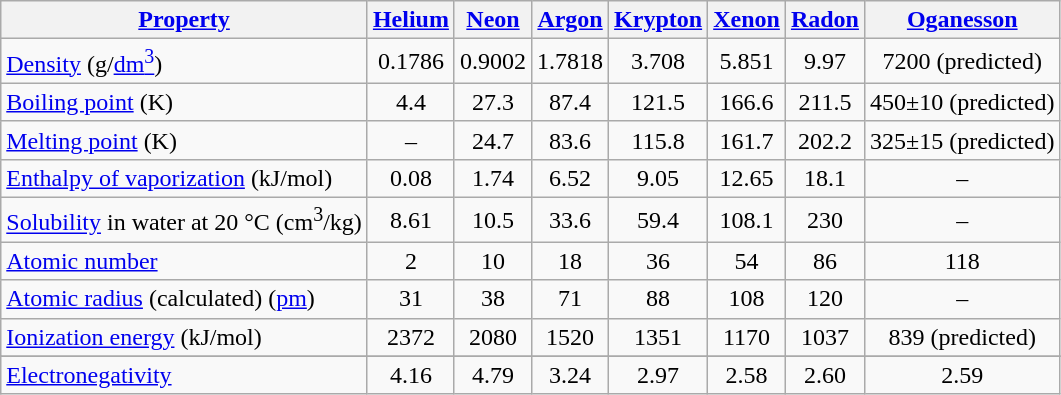<table class="wikitable" style="text-align: center;">
<tr>
<th><a href='#'>Property</a></th>
<th><a href='#'>Helium</a></th>
<th><a href='#'>Neon</a></th>
<th><a href='#'>Argon</a></th>
<th><a href='#'>Krypton</a></th>
<th><a href='#'>Xenon</a></th>
<th><a href='#'>Radon</a></th>
<th><a href='#'>Oganesson</a></th>
</tr>
<tr>
<td align="left"><a href='#'>Density</a> (g/<a href='#'>dm<sup>3</sup></a>)</td>
<td>0.1786</td>
<td>0.9002</td>
<td>1.7818</td>
<td>3.708</td>
<td>5.851</td>
<td>9.97</td>
<td>7200 (predicted)</td>
</tr>
<tr>
<td align="left"><a href='#'>Boiling point</a> (K)</td>
<td>4.4</td>
<td>27.3</td>
<td>87.4</td>
<td>121.5</td>
<td>166.6</td>
<td>211.5</td>
<td>450±10 (predicted)</td>
</tr>
<tr>
<td align="left"><a href='#'>Melting point</a> (K)</td>
<td>–</td>
<td>24.7</td>
<td>83.6</td>
<td>115.8</td>
<td>161.7</td>
<td>202.2</td>
<td>325±15 (predicted)</td>
</tr>
<tr>
<td align="left"><a href='#'>Enthalpy of vaporization</a> (kJ/mol)</td>
<td>0.08</td>
<td>1.74</td>
<td>6.52</td>
<td>9.05</td>
<td>12.65</td>
<td>18.1</td>
<td>–</td>
</tr>
<tr>
<td align="left"><a href='#'>Solubility</a> in water at 20 °C (cm<sup>3</sup>/kg)</td>
<td>8.61</td>
<td>10.5</td>
<td>33.6</td>
<td>59.4</td>
<td>108.1</td>
<td>230</td>
<td>–</td>
</tr>
<tr>
<td align="left"><a href='#'>Atomic number</a></td>
<td>2</td>
<td>10</td>
<td>18</td>
<td>36</td>
<td>54</td>
<td>86</td>
<td>118</td>
</tr>
<tr>
<td align="left"><a href='#'>Atomic radius</a> (calculated) (<a href='#'>pm</a>)</td>
<td>31</td>
<td>38</td>
<td>71</td>
<td>88</td>
<td>108</td>
<td>120</td>
<td>–</td>
</tr>
<tr>
<td align="left"><a href='#'>Ionization energy</a> (kJ/mol)</td>
<td>2372</td>
<td>2080</td>
<td>1520</td>
<td>1351</td>
<td>1170</td>
<td>1037</td>
<td>839 (predicted)</td>
</tr>
<tr>
</tr>
<tr>
<td align="left"><a href='#'>Electronegativity</a></td>
<td>4.16</td>
<td>4.79</td>
<td>3.24</td>
<td>2.97</td>
<td>2.58</td>
<td>2.60</td>
<td>2.59</td>
</tr>
</table>
